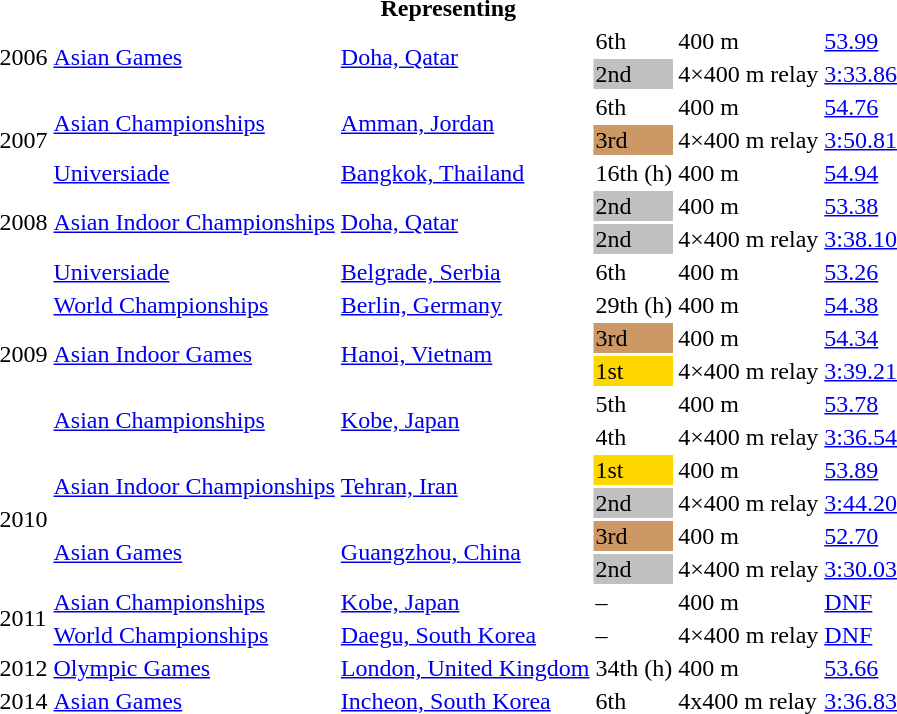<table>
<tr>
<th colspan="6">Representing </th>
</tr>
<tr>
<td rowspan=2>2006</td>
<td rowspan=2><a href='#'>Asian Games</a></td>
<td rowspan=2><a href='#'>Doha, Qatar</a></td>
<td>6th</td>
<td>400 m</td>
<td><a href='#'>53.99</a></td>
</tr>
<tr>
<td bgcolor=silver>2nd</td>
<td>4×400 m relay</td>
<td><a href='#'>3:33.86</a></td>
</tr>
<tr>
<td rowspan=3>2007</td>
<td rowspan=2><a href='#'>Asian Championships</a></td>
<td rowspan=2><a href='#'>Amman, Jordan</a></td>
<td>6th</td>
<td>400 m</td>
<td><a href='#'>54.76</a></td>
</tr>
<tr>
<td bgcolor=cc9966>3rd</td>
<td>4×400 m relay</td>
<td><a href='#'>3:50.81</a></td>
</tr>
<tr>
<td><a href='#'>Universiade</a></td>
<td><a href='#'>Bangkok, Thailand</a></td>
<td>16th (h)</td>
<td>400 m</td>
<td><a href='#'>54.94</a></td>
</tr>
<tr>
<td rowspan=2>2008</td>
<td rowspan=2><a href='#'>Asian Indoor Championships</a></td>
<td rowspan=2><a href='#'>Doha, Qatar</a></td>
<td bgcolor=silver>2nd</td>
<td>400 m</td>
<td><a href='#'>53.38</a></td>
</tr>
<tr>
<td bgcolor=silver>2nd</td>
<td>4×400 m relay</td>
<td><a href='#'>3:38.10</a></td>
</tr>
<tr>
<td rowspan=6>2009</td>
<td><a href='#'>Universiade</a></td>
<td><a href='#'>Belgrade, Serbia</a></td>
<td>6th</td>
<td>400 m</td>
<td><a href='#'>53.26</a></td>
</tr>
<tr>
<td><a href='#'>World Championships</a></td>
<td><a href='#'>Berlin, Germany</a></td>
<td>29th (h)</td>
<td>400 m</td>
<td><a href='#'>54.38</a></td>
</tr>
<tr>
<td rowspan=2><a href='#'>Asian Indoor Games</a></td>
<td rowspan=2><a href='#'>Hanoi, Vietnam</a></td>
<td bgcolor=cc9966>3rd</td>
<td>400 m</td>
<td><a href='#'>54.34</a></td>
</tr>
<tr>
<td bgcolor=gold>1st</td>
<td>4×400 m relay</td>
<td><a href='#'>3:39.21</a></td>
</tr>
<tr>
<td rowspan=2><a href='#'>Asian Championships</a></td>
<td rowspan=2><a href='#'>Kobe, Japan</a></td>
<td>5th</td>
<td>400 m</td>
<td><a href='#'>53.78</a></td>
</tr>
<tr>
<td>4th</td>
<td>4×400 m relay</td>
<td><a href='#'>3:36.54</a></td>
</tr>
<tr>
<td rowspan=4>2010</td>
<td rowspan=2><a href='#'>Asian Indoor Championships</a></td>
<td rowspan=2><a href='#'>Tehran, Iran</a></td>
<td bgcolor=gold>1st</td>
<td>400 m</td>
<td><a href='#'>53.89</a></td>
</tr>
<tr>
<td bgcolor=silver>2nd</td>
<td>4×400 m relay</td>
<td><a href='#'>3:44.20</a></td>
</tr>
<tr>
<td rowspan=2><a href='#'>Asian Games</a></td>
<td rowspan=2><a href='#'>Guangzhou, China</a></td>
<td bgcolor=cc9966>3rd</td>
<td>400 m</td>
<td><a href='#'>52.70</a></td>
</tr>
<tr>
<td bgcolor=silver>2nd</td>
<td>4×400 m relay</td>
<td><a href='#'>3:30.03</a></td>
</tr>
<tr>
<td rowspan=2>2011</td>
<td><a href='#'>Asian Championships</a></td>
<td><a href='#'>Kobe, Japan</a></td>
<td>–</td>
<td>400 m</td>
<td><a href='#'>DNF</a></td>
</tr>
<tr>
<td><a href='#'>World Championships</a></td>
<td><a href='#'>Daegu, South Korea</a></td>
<td>–</td>
<td>4×400 m relay</td>
<td><a href='#'>DNF</a></td>
</tr>
<tr>
<td>2012</td>
<td><a href='#'>Olympic Games</a></td>
<td><a href='#'>London, United Kingdom</a></td>
<td>34th (h)</td>
<td>400 m</td>
<td><a href='#'>53.66</a></td>
</tr>
<tr>
<td>2014</td>
<td><a href='#'>Asian Games</a></td>
<td><a href='#'>Incheon, South Korea</a></td>
<td>6th</td>
<td>4x400 m relay</td>
<td><a href='#'>3:36.83</a></td>
</tr>
</table>
